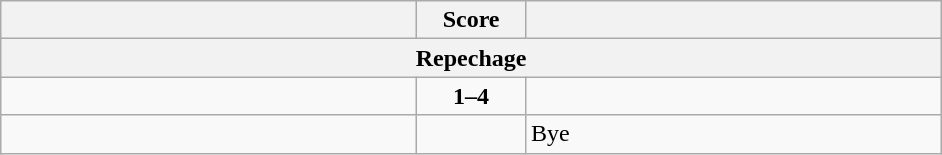<table class="wikitable" style="text-align: left;">
<tr>
<th align="right" width="270"></th>
<th width="65">Score</th>
<th align="left" width="270"></th>
</tr>
<tr>
<th colspan="3">Repechage</th>
</tr>
<tr>
<td></td>
<td align=center><strong>1–4</strong></td>
<td><strong></strong></td>
</tr>
<tr>
<td><strong></strong></td>
<td align=center></td>
<td>Bye</td>
</tr>
</table>
